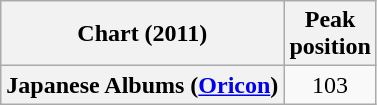<table class="wikitable plainrowheaders" style="text-align:center">
<tr>
<th scope="col">Chart (2011)</th>
<th scope="col">Peak<br> position</th>
</tr>
<tr>
<th scope="row">Japanese Albums (<a href='#'>Oricon</a>)</th>
<td>103</td>
</tr>
</table>
